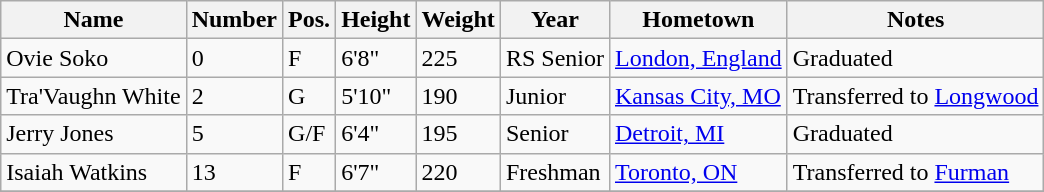<table class="wikitable sortable" border="1">
<tr>
<th>Name</th>
<th>Number</th>
<th>Pos.</th>
<th>Height</th>
<th>Weight</th>
<th>Year</th>
<th>Hometown</th>
<th class="unsortable">Notes</th>
</tr>
<tr>
<td sortname>Ovie Soko</td>
<td>0</td>
<td>F</td>
<td>6'8"</td>
<td>225</td>
<td>RS Senior</td>
<td><a href='#'>London, England</a></td>
<td>Graduated</td>
</tr>
<tr>
<td sortname>Tra'Vaughn White</td>
<td>2</td>
<td>G</td>
<td>5'10"</td>
<td>190</td>
<td>Junior</td>
<td><a href='#'>Kansas City, MO</a></td>
<td>Transferred to <a href='#'>Longwood</a></td>
</tr>
<tr>
<td sortname>Jerry Jones</td>
<td>5</td>
<td>G/F</td>
<td>6'4"</td>
<td>195</td>
<td>Senior</td>
<td><a href='#'>Detroit, MI</a></td>
<td>Graduated</td>
</tr>
<tr>
<td sortname>Isaiah Watkins</td>
<td>13</td>
<td>F</td>
<td>6'7"</td>
<td>220</td>
<td>Freshman</td>
<td><a href='#'>Toronto, ON</a></td>
<td>Transferred to <a href='#'>Furman</a></td>
</tr>
<tr>
</tr>
</table>
